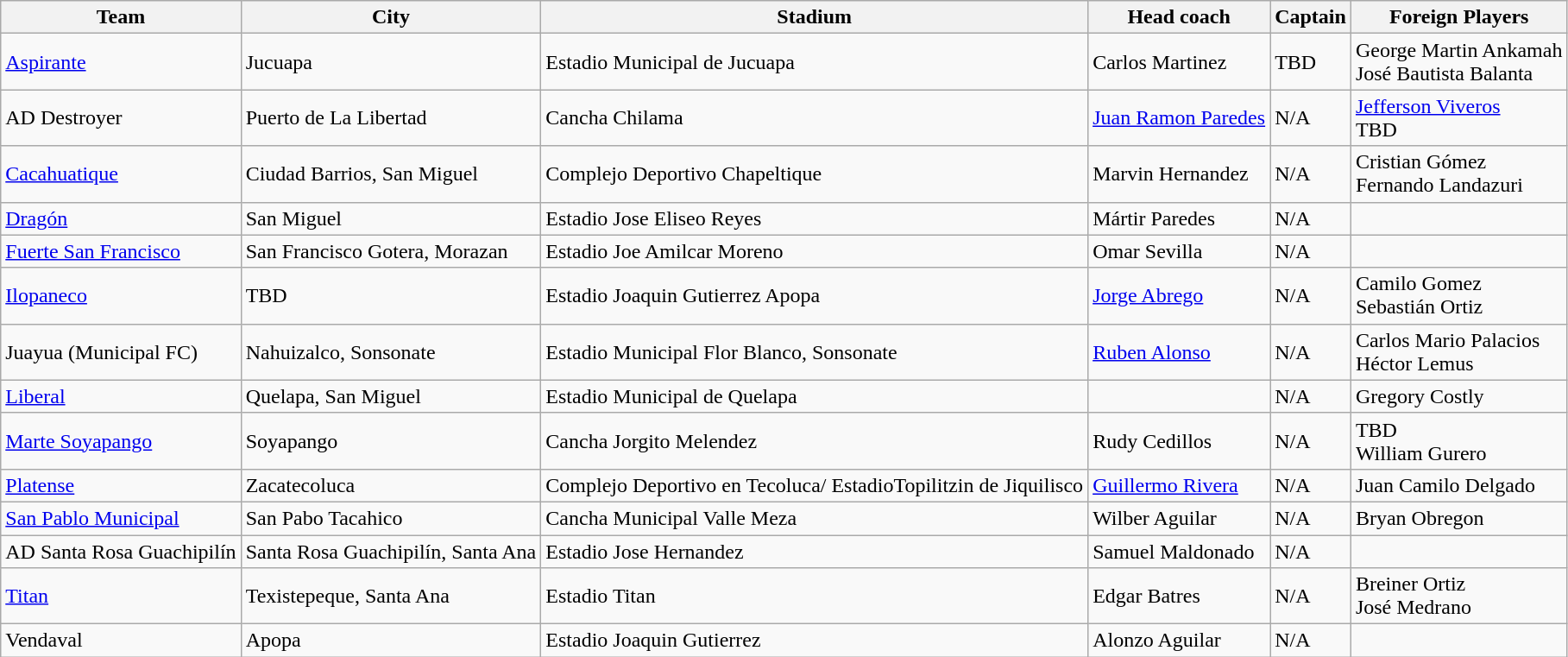<table class="wikitable">
<tr>
<th>Team</th>
<th>City</th>
<th>Stadium</th>
<th>Head coach</th>
<th>Captain</th>
<th>Foreign Players</th>
</tr>
<tr>
<td><a href='#'>Aspirante</a></td>
<td>Jucuapa</td>
<td>Estadio Municipal de Jucuapa</td>
<td> Carlos Martinez</td>
<td> TBD</td>
<td> George Martin Ankamah <br>  José Bautista Balanta</td>
</tr>
<tr>
<td>AD Destroyer</td>
<td>Puerto de La Libertad</td>
<td>Cancha Chilama</td>
<td> <a href='#'>Juan Ramon Paredes</a></td>
<td> N/A</td>
<td> <a href='#'>Jefferson Viveros</a> <br> TBD</td>
</tr>
<tr>
<td><a href='#'>Cacahuatique</a></td>
<td>Ciudad Barrios, San Miguel</td>
<td>Complejo Deportivo Chapeltique</td>
<td> Marvin Hernandez</td>
<td> N/A</td>
<td> Cristian Gómez  <br>  Fernando Landazuri</td>
</tr>
<tr>
<td><a href='#'>Dragón</a></td>
<td>San Miguel</td>
<td>Estadio Jose Eliseo Reyes</td>
<td> Mártir Paredes</td>
<td> N/A</td>
<td></td>
</tr>
<tr>
<td><a href='#'>Fuerte San Francisco</a></td>
<td>San Francisco Gotera, Morazan</td>
<td>Estadio Joe Amilcar Moreno</td>
<td> Omar Sevilla</td>
<td> N/A</td>
<td></td>
</tr>
<tr>
<td><a href='#'>Ilopaneco</a></td>
<td>TBD</td>
<td>Estadio Joaquin Gutierrez Apopa</td>
<td> <a href='#'>Jorge Abrego</a></td>
<td> N/A</td>
<td> Camilo Gomez  <br>  Sebastián Ortiz</td>
</tr>
<tr>
<td>Juayua (Municipal FC)</td>
<td>Nahuizalco, Sonsonate</td>
<td>Estadio Municipal Flor Blanco, Sonsonate</td>
<td> <a href='#'>Ruben Alonso</a></td>
<td> N/A</td>
<td> Carlos Mario Palacios <br>   Héctor Lemus</td>
</tr>
<tr>
<td><a href='#'>Liberal</a></td>
<td>Quelapa, San Miguel</td>
<td>Estadio Municipal de Quelapa</td>
<td></td>
<td> N/A</td>
<td> Gregory Costly</td>
</tr>
<tr>
<td><a href='#'>Marte Soyapango</a></td>
<td>Soyapango</td>
<td>Cancha Jorgito Melendez</td>
<td> Rudy Cedillos</td>
<td> N/A</td>
<td> TBD <br>  William Gurero</td>
</tr>
<tr>
<td><a href='#'>Platense</a></td>
<td>Zacatecoluca</td>
<td>Complejo Deportivo en Tecoluca/ EstadioTopilitzin de Jiquilisco</td>
<td> <a href='#'>Guillermo Rivera</a></td>
<td> N/A</td>
<td> Juan Camilo Delgado</td>
</tr>
<tr>
<td><a href='#'>San Pablo Municipal</a></td>
<td>San Pabo Tacahico</td>
<td>Cancha Municipal Valle Meza</td>
<td> Wilber Aguilar</td>
<td> N/A</td>
<td> Bryan Obregon</td>
</tr>
<tr>
<td>AD Santa Rosa Guachipilín</td>
<td>Santa Rosa Guachipilín, Santa Ana</td>
<td>Estadio Jose Hernandez</td>
<td> Samuel Maldonado</td>
<td> N/A</td>
<td></td>
</tr>
<tr>
<td><a href='#'>Titan</a></td>
<td>Texistepeque, Santa Ana</td>
<td>Estadio Titan</td>
<td> Edgar Batres</td>
<td> N/A</td>
<td> Breiner Ortiz <br>  José Medrano</td>
</tr>
<tr>
<td>Vendaval</td>
<td>Apopa</td>
<td>Estadio Joaquin Gutierrez</td>
<td> Alonzo Aguilar</td>
<td> N/A</td>
<td></td>
</tr>
</table>
